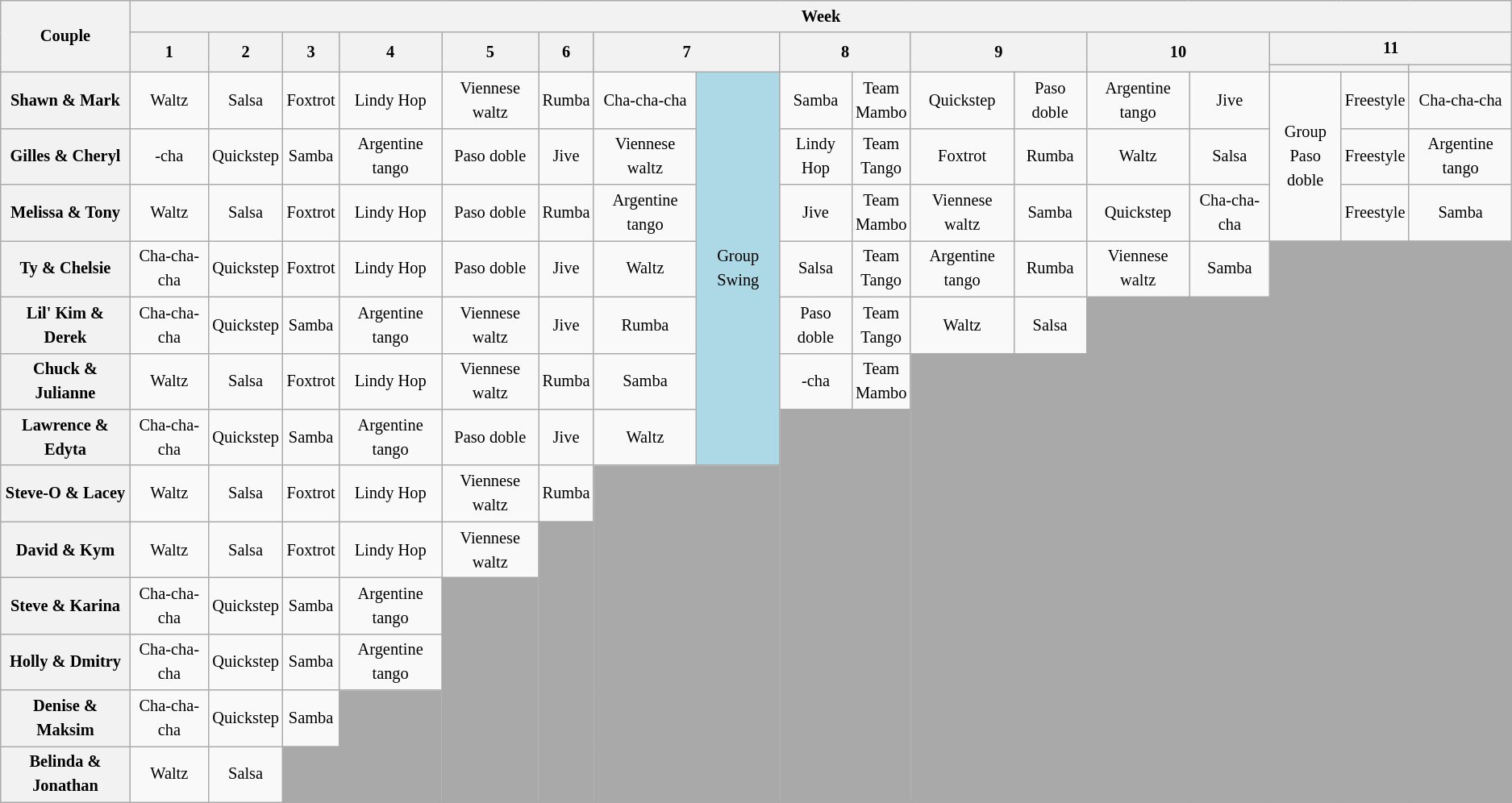<table class="wikitable unsortable" style="text-align:center; font-size:85%; line-height:20px">
<tr>
<th rowspan="3">Couple</th>
<th scope="col" colspan="17">Week</th>
</tr>
<tr>
<th rowspan="2" scope="col">1</th>
<th rowspan="2" scope="col">2</th>
<th rowspan="2" scope="col">3</th>
<th rowspan="2" scope="col">4</th>
<th rowspan="2" scope="col">5</th>
<th rowspan="2" scope="col">6</th>
<th colspan="2" rowspan="2" scope="col">7</th>
<th colspan="2" rowspan="2" scope="col">8</th>
<th colspan="2" rowspan="2" scope="col">9</th>
<th colspan="2" rowspan="2" scope="col">10</th>
<th colspan="3" scope="col">11</th>
</tr>
<tr>
<th colspan="2"></th>
<th></th>
</tr>
<tr>
<th scope="row">Shawn & Mark</th>
<td>Waltz</td>
<td>Salsa</td>
<td>Foxtrot</td>
<td>Lindy Hop</td>
<td>Viennese waltz</td>
<td>Rumba</td>
<td>Cha-cha-cha</td>
<td rowspan="7" style="background:lightblue">Group Swing</td>
<td>Samba</td>
<td>Team<br>Mambo</td>
<td>Quickstep</td>
<td>Paso doble</td>
<td>Argentine tango</td>
<td>Jive</td>
<td rowspan="3">Group<br>Paso doble</td>
<td>Freestyle</td>
<td>Cha-cha-cha</td>
</tr>
<tr>
<th scope="row">Gilles & Cheryl</th>
<td>-cha</td>
<td>Quickstep</td>
<td>Samba</td>
<td>Argentine tango</td>
<td>Paso doble</td>
<td>Jive</td>
<td>Viennese waltz</td>
<td>Lindy Hop</td>
<td>Team<br>Tango</td>
<td>Foxtrot</td>
<td>Rumba</td>
<td>Waltz</td>
<td>Salsa</td>
<td>Freestyle</td>
<td>Argentine tango</td>
</tr>
<tr>
<th scope="row">Melissa & Tony</th>
<td>Waltz</td>
<td>Salsa</td>
<td>Foxtrot</td>
<td>Lindy Hop</td>
<td>Paso doble</td>
<td>Rumba</td>
<td>Argentine tango</td>
<td>Jive</td>
<td>Team<br>Mambo</td>
<td>Viennese waltz</td>
<td>Samba</td>
<td>Quickstep</td>
<td>Cha-cha-cha</td>
<td>Freestyle</td>
<td>Samba</td>
</tr>
<tr>
<th scope="row">Ty & Chelsie</th>
<td>Cha-cha-cha</td>
<td>Quickstep</td>
<td>Foxtrot</td>
<td>Lindy Hop</td>
<td>Paso doble</td>
<td>Jive</td>
<td>Waltz</td>
<td>Salsa</td>
<td>Team<br>Tango</td>
<td>Argentine tango</td>
<td>Rumba</td>
<td>Viennese waltz</td>
<td>Samba</td>
<td colspan="3" rowspan="10" style="background:darkgrey"></td>
</tr>
<tr>
<th scope="row">Lil' Kim & Derek</th>
<td>Cha-cha-cha</td>
<td>Quickstep</td>
<td>Samba</td>
<td>Argentine tango</td>
<td>Viennese waltz</td>
<td>Jive</td>
<td>Rumba</td>
<td>Paso doble</td>
<td>Team<br>Tango</td>
<td>Waltz</td>
<td>Salsa</td>
<td colspan="2" rowspan="9" style="background:darkgrey"></td>
</tr>
<tr>
<th scope="row">Chuck & Julianne</th>
<td>Waltz</td>
<td>Salsa</td>
<td>Foxtrot</td>
<td>Lindy Hop</td>
<td>Viennese waltz</td>
<td>Rumba</td>
<td>Samba</td>
<td>-cha</td>
<td>Team<br>Mambo</td>
<td colspan="2" rowspan="8" style="background:darkgrey"></td>
</tr>
<tr>
<th scope="row">Lawrence & Edyta</th>
<td>Cha-cha-cha</td>
<td>Quickstep</td>
<td>Samba</td>
<td>Argentine tango</td>
<td>Paso doble</td>
<td>Jive</td>
<td>Waltz</td>
<td colspan="2" rowspan="7" style="background:darkgrey"></td>
</tr>
<tr>
<th scope="row">Steve-O & Lacey</th>
<td>Waltz</td>
<td>Salsa</td>
<td>Foxtrot</td>
<td>Lindy Hop</td>
<td>Viennese waltz</td>
<td>Rumba</td>
<td colspan="2" rowspan="6" style="background:darkgrey"></td>
</tr>
<tr>
<th scope="row">David & Kym</th>
<td>Waltz</td>
<td>Salsa</td>
<td>Foxtrot</td>
<td>Lindy Hop</td>
<td>Viennese waltz</td>
<td rowspan="5" style="background:darkgrey"></td>
</tr>
<tr>
<th scope="row">Steve & Karina</th>
<td>Cha-cha-cha</td>
<td>Quickstep</td>
<td>Samba</td>
<td>Argentine tango</td>
<td rowspan="4" style="background:darkgrey"></td>
</tr>
<tr>
<th scope="row">Holly & Dmitry</th>
<td>Cha-cha-cha</td>
<td>Quickstep</td>
<td>Samba</td>
<td>Argentine tango</td>
</tr>
<tr>
<th scope="row">Denise & Maksim</th>
<td>Cha-cha-cha</td>
<td>Quickstep</td>
<td>Samba</td>
<td rowspan="2" style="background:darkgrey"></td>
</tr>
<tr>
<th scope="row">Belinda & Jonathan</th>
<td>Waltz</td>
<td>Salsa</td>
<td style="background:darkgrey"></td>
</tr>
</table>
